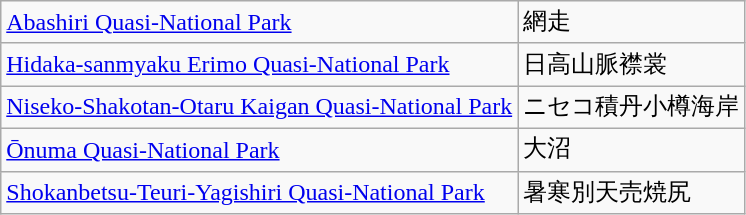<table class="wikitable">
<tr>
<td><a href='#'>Abashiri Quasi-National Park</a></td>
<td>網走</td>
</tr>
<tr>
<td><a href='#'>Hidaka-sanmyaku Erimo Quasi-National Park</a></td>
<td>日高山脈襟裳</td>
</tr>
<tr>
<td><a href='#'>Niseko-Shakotan-Otaru Kaigan Quasi-National Park</a></td>
<td>ニセコ積丹小樽海岸</td>
</tr>
<tr>
<td><a href='#'>Ōnuma Quasi-National Park</a></td>
<td>大沼</td>
</tr>
<tr>
<td><a href='#'>Shokanbetsu-Teuri-Yagishiri Quasi-National Park</a></td>
<td>暑寒別天売焼尻</td>
</tr>
</table>
